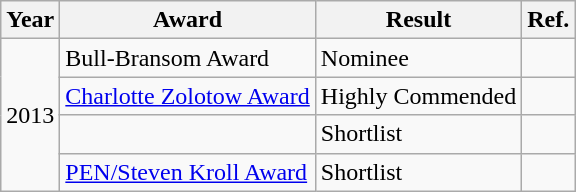<table class="wikitable">
<tr>
<th>Year</th>
<th>Award</th>
<th>Result</th>
<th>Ref.</th>
</tr>
<tr>
<td rowspan="4">2013</td>
<td>Bull-Bransom Award</td>
<td>Nominee</td>
<td></td>
</tr>
<tr>
<td><a href='#'>Charlotte Zolotow Award</a></td>
<td>Highly Commended</td>
<td></td>
</tr>
<tr>
<td></td>
<td>Shortlist</td>
<td></td>
</tr>
<tr>
<td><a href='#'>PEN/Steven Kroll Award</a></td>
<td>Shortlist</td>
<td></td>
</tr>
</table>
